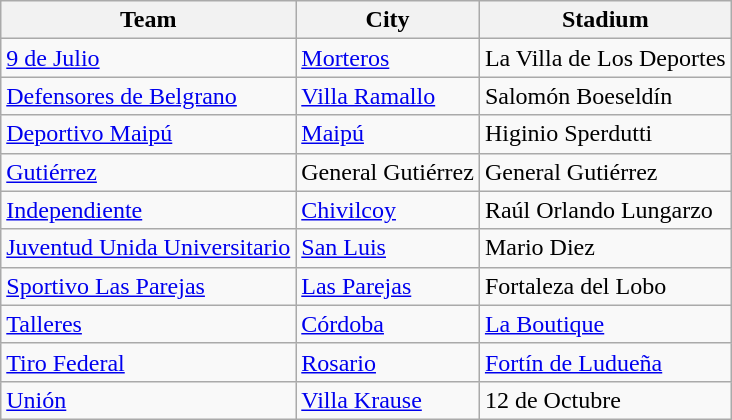<table class="wikitable sortable">
<tr>
<th>Team</th>
<th>City</th>
<th>Stadium</th>
</tr>
<tr>
<td> <a href='#'>9 de Julio</a></td>
<td><a href='#'>Morteros</a></td>
<td>La Villa de Los Deportes</td>
</tr>
<tr>
<td> <a href='#'>Defensores de Belgrano</a></td>
<td><a href='#'>Villa Ramallo</a></td>
<td>Salomón Boeseldín</td>
</tr>
<tr>
<td> <a href='#'>Deportivo Maipú</a></td>
<td><a href='#'>Maipú</a></td>
<td>Higinio Sperdutti</td>
</tr>
<tr>
<td> <a href='#'>Gutiérrez</a></td>
<td>General Gutiérrez</td>
<td>General Gutiérrez</td>
</tr>
<tr>
<td> <a href='#'>Independiente</a></td>
<td><a href='#'>Chivilcoy</a></td>
<td>Raúl Orlando Lungarzo</td>
</tr>
<tr>
<td> <a href='#'>Juventud Unida Universitario</a></td>
<td><a href='#'>San Luis</a></td>
<td>Mario Diez</td>
</tr>
<tr>
<td> <a href='#'>Sportivo Las Parejas</a></td>
<td><a href='#'>Las Parejas</a></td>
<td>Fortaleza del Lobo</td>
</tr>
<tr>
<td> <a href='#'>Talleres</a></td>
<td><a href='#'>Córdoba</a></td>
<td><a href='#'>La Boutique</a></td>
</tr>
<tr>
<td> <a href='#'>Tiro Federal</a></td>
<td><a href='#'>Rosario</a></td>
<td><a href='#'>Fortín de Ludueña</a></td>
</tr>
<tr>
<td> <a href='#'>Unión</a></td>
<td><a href='#'>Villa Krause</a></td>
<td>12 de Octubre</td>
</tr>
</table>
